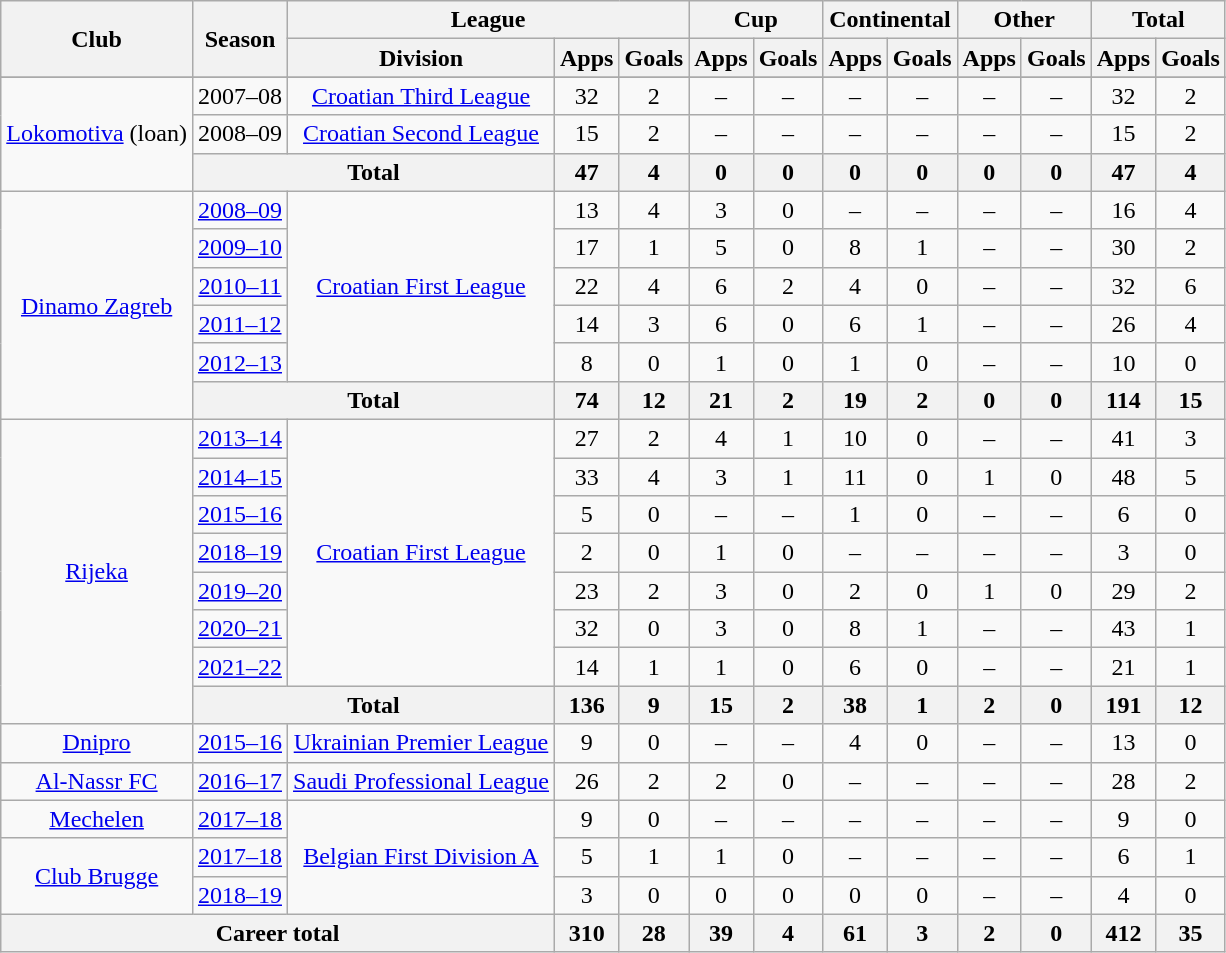<table class="wikitable" style="text-align:center">
<tr>
<th rowspan=2>Club</th>
<th rowspan=2>Season</th>
<th colspan=3>League</th>
<th colspan=2>Cup</th>
<th colspan=2>Continental</th>
<th colspan=2>Other</th>
<th colspan=2>Total</th>
</tr>
<tr>
<th>Division</th>
<th>Apps</th>
<th>Goals</th>
<th>Apps</th>
<th>Goals</th>
<th>Apps</th>
<th>Goals</th>
<th>Apps</th>
<th>Goals</th>
<th>Apps</th>
<th>Goals</th>
</tr>
<tr>
</tr>
<tr>
<td rowspan=3><a href='#'>Lokomotiva</a> (loan)</td>
<td>2007–08</td>
<td><a href='#'>Croatian Third League</a></td>
<td>32</td>
<td>2</td>
<td>–</td>
<td>–</td>
<td>–</td>
<td>–</td>
<td>–</td>
<td>–</td>
<td>32</td>
<td>2</td>
</tr>
<tr>
<td>2008–09</td>
<td><a href='#'>Croatian Second League</a></td>
<td>15</td>
<td>2</td>
<td>–</td>
<td>–</td>
<td>–</td>
<td>–</td>
<td>–</td>
<td>–</td>
<td>15</td>
<td>2</td>
</tr>
<tr>
<th colspan=2>Total</th>
<th>47</th>
<th>4</th>
<th>0</th>
<th>0</th>
<th>0</th>
<th>0</th>
<th>0</th>
<th>0</th>
<th>47</th>
<th>4</th>
</tr>
<tr>
<td rowspan=6><a href='#'>Dinamo Zagreb</a></td>
<td><a href='#'>2008–09</a></td>
<td rowspan=5><a href='#'>Croatian First League</a></td>
<td>13</td>
<td>4</td>
<td>3</td>
<td>0</td>
<td>–</td>
<td>–</td>
<td>–</td>
<td>–</td>
<td>16</td>
<td>4</td>
</tr>
<tr>
<td><a href='#'>2009–10</a></td>
<td>17</td>
<td>1</td>
<td>5</td>
<td>0</td>
<td>8</td>
<td>1</td>
<td>–</td>
<td>–</td>
<td>30</td>
<td>2</td>
</tr>
<tr>
<td><a href='#'>2010–11</a></td>
<td>22</td>
<td>4</td>
<td>6</td>
<td>2</td>
<td>4</td>
<td>0</td>
<td>–</td>
<td>–</td>
<td>32</td>
<td>6</td>
</tr>
<tr>
<td><a href='#'>2011–12</a></td>
<td>14</td>
<td>3</td>
<td>6</td>
<td>0</td>
<td>6</td>
<td>1</td>
<td>–</td>
<td>–</td>
<td>26</td>
<td>4</td>
</tr>
<tr>
<td><a href='#'>2012–13</a></td>
<td>8</td>
<td>0</td>
<td>1</td>
<td>0</td>
<td>1</td>
<td>0</td>
<td>–</td>
<td>–</td>
<td>10</td>
<td>0</td>
</tr>
<tr>
<th colspan=2>Total</th>
<th>74</th>
<th>12</th>
<th>21</th>
<th>2</th>
<th>19</th>
<th>2</th>
<th>0</th>
<th>0</th>
<th>114</th>
<th>15</th>
</tr>
<tr>
<td rowspan=8><a href='#'>Rijeka</a></td>
<td><a href='#'>2013–14</a></td>
<td rowspan=7><a href='#'>Croatian First League</a></td>
<td>27</td>
<td>2</td>
<td>4</td>
<td>1</td>
<td>10</td>
<td>0</td>
<td>–</td>
<td>–</td>
<td>41</td>
<td>3</td>
</tr>
<tr>
<td><a href='#'>2014–15</a></td>
<td>33</td>
<td>4</td>
<td>3</td>
<td>1</td>
<td>11</td>
<td>0</td>
<td>1</td>
<td>0</td>
<td>48</td>
<td>5</td>
</tr>
<tr>
<td><a href='#'>2015–16</a></td>
<td>5</td>
<td>0</td>
<td>–</td>
<td>–</td>
<td>1</td>
<td>0</td>
<td>–</td>
<td>–</td>
<td>6</td>
<td>0</td>
</tr>
<tr>
<td><a href='#'>2018–19</a></td>
<td>2</td>
<td>0</td>
<td>1</td>
<td>0</td>
<td>–</td>
<td>–</td>
<td>–</td>
<td>–</td>
<td>3</td>
<td>0</td>
</tr>
<tr>
<td><a href='#'>2019–20</a></td>
<td>23</td>
<td>2</td>
<td>3</td>
<td>0</td>
<td>2</td>
<td>0</td>
<td>1</td>
<td>0</td>
<td>29</td>
<td>2</td>
</tr>
<tr>
<td><a href='#'>2020–21</a></td>
<td>32</td>
<td>0</td>
<td>3</td>
<td>0</td>
<td>8</td>
<td>1</td>
<td>–</td>
<td>–</td>
<td>43</td>
<td>1</td>
</tr>
<tr>
<td><a href='#'>2021–22</a></td>
<td>14</td>
<td>1</td>
<td>1</td>
<td>0</td>
<td>6</td>
<td>0</td>
<td>–</td>
<td>–</td>
<td>21</td>
<td>1</td>
</tr>
<tr>
<th colspan=2>Total</th>
<th>136</th>
<th>9</th>
<th>15</th>
<th>2</th>
<th>38</th>
<th>1</th>
<th>2</th>
<th>0</th>
<th>191</th>
<th>12</th>
</tr>
<tr>
<td><a href='#'>Dnipro</a></td>
<td><a href='#'>2015–16</a></td>
<td><a href='#'>Ukrainian Premier League</a></td>
<td>9</td>
<td>0</td>
<td>–</td>
<td>–</td>
<td>4</td>
<td>0</td>
<td>–</td>
<td>–</td>
<td>13</td>
<td>0</td>
</tr>
<tr>
<td><a href='#'>Al-Nassr FC</a></td>
<td><a href='#'>2016–17</a></td>
<td><a href='#'>Saudi Professional League</a></td>
<td>26</td>
<td>2</td>
<td>2</td>
<td>0</td>
<td>–</td>
<td>–</td>
<td>–</td>
<td>–</td>
<td>28</td>
<td>2</td>
</tr>
<tr>
<td><a href='#'>Mechelen</a></td>
<td><a href='#'>2017–18</a></td>
<td rowspan=3><a href='#'>Belgian First Division A</a></td>
<td>9</td>
<td>0</td>
<td>–</td>
<td>–</td>
<td>–</td>
<td>–</td>
<td>–</td>
<td>–</td>
<td>9</td>
<td>0</td>
</tr>
<tr>
<td rowspan=2><a href='#'>Club Brugge</a></td>
<td><a href='#'>2017–18</a></td>
<td>5</td>
<td>1</td>
<td>1</td>
<td>0</td>
<td>–</td>
<td>–</td>
<td>–</td>
<td>–</td>
<td>6</td>
<td>1</td>
</tr>
<tr>
<td><a href='#'>2018–19</a></td>
<td>3</td>
<td>0</td>
<td>0</td>
<td>0</td>
<td>0</td>
<td>0</td>
<td>–</td>
<td>–</td>
<td>4</td>
<td>0</td>
</tr>
<tr>
<th colspan=3>Career total</th>
<th>310</th>
<th>28</th>
<th>39</th>
<th>4</th>
<th>61</th>
<th>3</th>
<th>2</th>
<th>0</th>
<th>412</th>
<th>35</th>
</tr>
</table>
